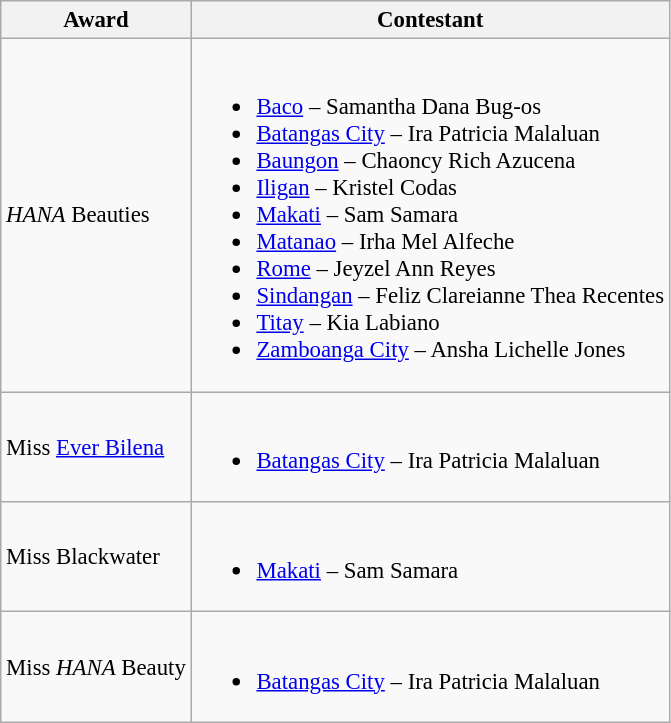<table class="wikitable sortable" style="font-size: 95%;">
<tr>
<th>Award</th>
<th>Contestant</th>
</tr>
<tr>
<td><em>HANA</em> Beauties</td>
<td><br><ul><li><a href='#'>Baco</a> – Samantha Dana Bug-os</li><li><a href='#'>Batangas City</a> – Ira Patricia Malaluan </li><li><a href='#'>Baungon</a> – Chaoncy Rich Azucena</li><li><a href='#'>Iligan</a> – Kristel Codas</li><li><a href='#'>Makati</a> – Sam Samara</li><li><a href='#'>Matanao</a> – Irha Mel Alfeche</li><li><a href='#'>Rome</a> – Jeyzel Ann Reyes</li><li><a href='#'>Sindangan</a> – Feliz Clareianne Thea Recentes</li><li><a href='#'>Titay</a> – Kia Labiano</li><li><a href='#'>Zamboanga City</a> – Ansha Lichelle Jones</li></ul></td>
</tr>
<tr>
<td>Miss <a href='#'>Ever Bilena</a></td>
<td><br><ul><li><a href='#'>Batangas City</a> – Ira Patricia Malaluan</li></ul></td>
</tr>
<tr>
<td>Miss Blackwater</td>
<td><br><ul><li><a href='#'>Makati</a> – Sam Samara</li></ul></td>
</tr>
<tr>
<td>Miss <em>HANA</em> Beauty</td>
<td><br><ul><li><a href='#'>Batangas City</a> – Ira Patricia Malaluan</li></ul></td>
</tr>
</table>
